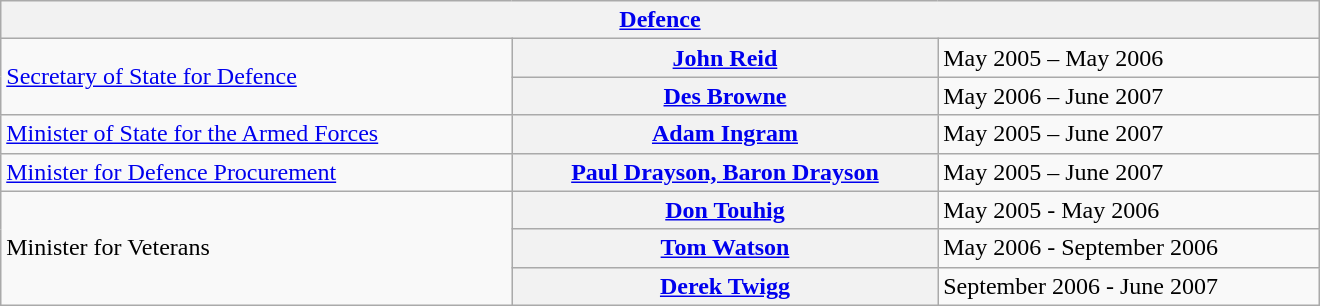<table class="wikitable plainrowheaders" width=100% style="max-width:55em;">
<tr>
<th Colspan=4><a href='#'>Defence</a></th>
</tr>
<tr>
<td rowspan="2"><a href='#'>Secretary of State for Defence</a></td>
<th scope="row" style="font-weight:bold;"><a href='#'>John Reid</a></th>
<td>May 2005 – May 2006</td>
</tr>
<tr>
<th scope="row" style="font-weight:bold;"><a href='#'>Des Browne</a></th>
<td>May 2006 – June 2007</td>
</tr>
<tr>
<td><a href='#'>Minister of State for the Armed Forces</a></td>
<th scope="row"><a href='#'>Adam Ingram</a></th>
<td>May 2005 – June 2007</td>
</tr>
<tr>
<td><a href='#'>Minister for Defence Procurement</a></td>
<th scope="row"><a href='#'>Paul Drayson, Baron Drayson</a></th>
<td>May 2005 – June 2007</td>
</tr>
<tr>
<td rowspan="3">Minister for Veterans</td>
<th scope="row"><a href='#'>Don Touhig</a></th>
<td>May 2005 - May 2006</td>
</tr>
<tr>
<th scope="row"><a href='#'>Tom Watson</a></th>
<td>May 2006 - September 2006</td>
</tr>
<tr>
<th scope="row"><a href='#'>Derek Twigg</a></th>
<td>September 2006 - June 2007</td>
</tr>
</table>
